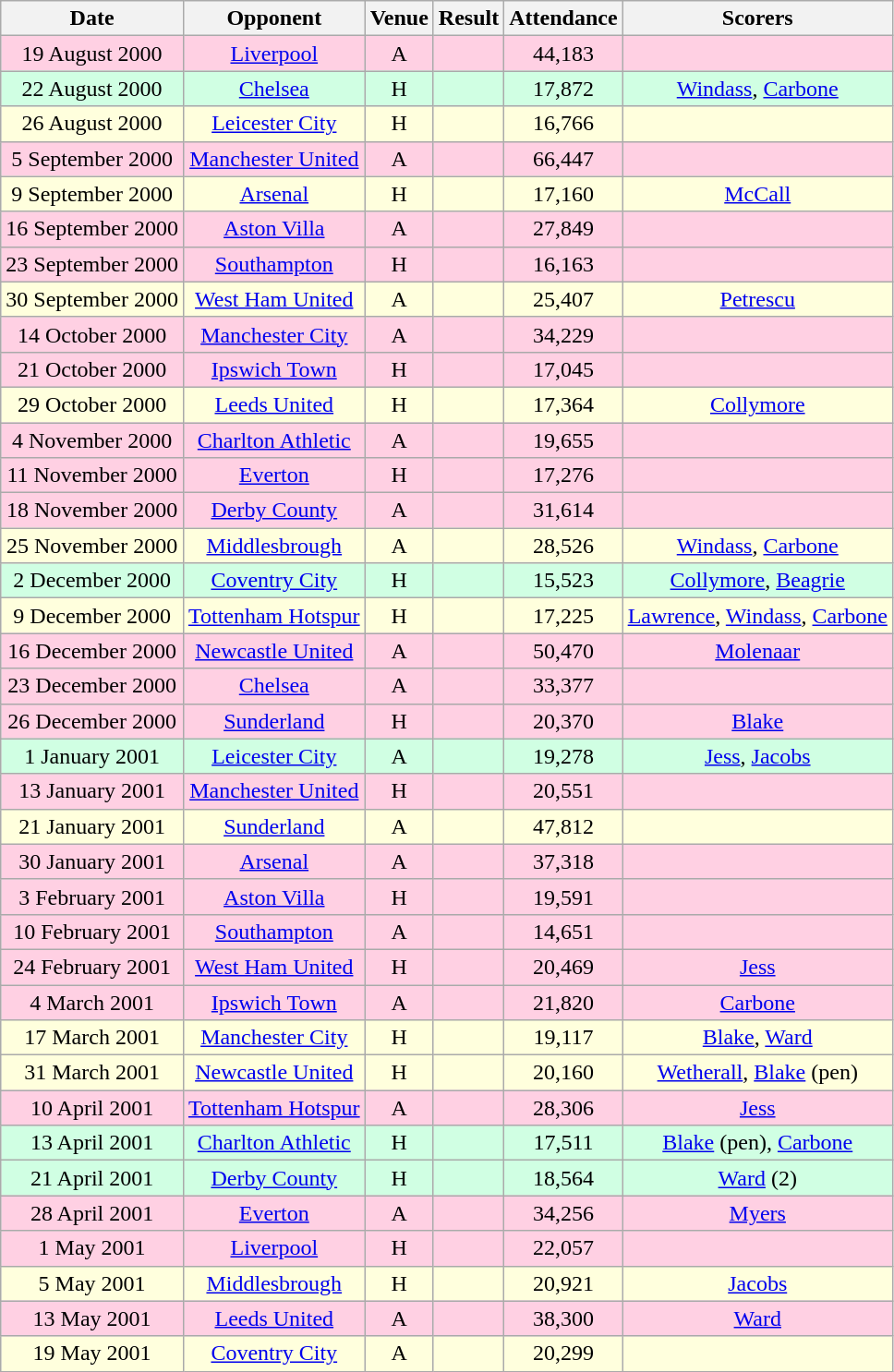<table class="wikitable sortable" style="font-size:100%; text-align:center">
<tr>
<th>Date</th>
<th>Opponent</th>
<th>Venue</th>
<th>Result</th>
<th>Attendance</th>
<th>Scorers</th>
</tr>
<tr style="background-color: #ffd0e3;">
<td>19 August 2000</td>
<td><a href='#'>Liverpool</a></td>
<td>A</td>
<td></td>
<td>44,183</td>
<td></td>
</tr>
<tr style="background-color: #d0ffe3;">
<td>22 August 2000</td>
<td><a href='#'>Chelsea</a></td>
<td>H</td>
<td></td>
<td>17,872</td>
<td><a href='#'>Windass</a>, <a href='#'>Carbone</a></td>
</tr>
<tr style="background-color: #ffffdd;">
<td>26 August 2000</td>
<td><a href='#'>Leicester City</a></td>
<td>H</td>
<td></td>
<td>16,766</td>
<td></td>
</tr>
<tr style="background-color: #ffd0e3;">
<td>5 September 2000</td>
<td><a href='#'>Manchester United</a></td>
<td>A</td>
<td></td>
<td>66,447</td>
<td></td>
</tr>
<tr style="background-color: #ffffdd;">
<td>9 September 2000</td>
<td><a href='#'>Arsenal</a></td>
<td>H</td>
<td></td>
<td>17,160</td>
<td><a href='#'>McCall</a></td>
</tr>
<tr style="background-color: #ffd0e3;">
<td>16 September 2000</td>
<td><a href='#'>Aston Villa</a></td>
<td>A</td>
<td></td>
<td>27,849</td>
<td></td>
</tr>
<tr style="background-color: #ffd0e3;">
<td>23 September 2000</td>
<td><a href='#'>Southampton</a></td>
<td>H</td>
<td></td>
<td>16,163</td>
<td></td>
</tr>
<tr style="background-color: #ffffdd;">
<td>30 September 2000</td>
<td><a href='#'>West Ham United</a></td>
<td>A</td>
<td></td>
<td>25,407</td>
<td><a href='#'>Petrescu</a></td>
</tr>
<tr style="background-color: #ffd0e3;">
<td>14 October 2000</td>
<td><a href='#'>Manchester City</a></td>
<td>A</td>
<td></td>
<td>34,229</td>
<td></td>
</tr>
<tr style="background-color: #ffd0e3;">
<td>21 October 2000</td>
<td><a href='#'>Ipswich Town</a></td>
<td>H</td>
<td></td>
<td>17,045</td>
<td></td>
</tr>
<tr style="background-color: #ffffdd;">
<td>29 October 2000</td>
<td><a href='#'>Leeds United</a></td>
<td>H</td>
<td></td>
<td>17,364</td>
<td><a href='#'>Collymore</a></td>
</tr>
<tr style="background-color: #ffd0e3;">
<td>4 November 2000</td>
<td><a href='#'>Charlton Athletic</a></td>
<td>A</td>
<td></td>
<td>19,655</td>
<td></td>
</tr>
<tr style="background-color: #ffd0e3;">
<td>11 November 2000</td>
<td><a href='#'>Everton</a></td>
<td>H</td>
<td></td>
<td>17,276</td>
<td></td>
</tr>
<tr style="background-color: #ffd0e3;">
<td>18 November 2000</td>
<td><a href='#'>Derby County</a></td>
<td>A</td>
<td></td>
<td>31,614</td>
<td></td>
</tr>
<tr style="background-color: #ffffdd;">
<td>25 November 2000</td>
<td><a href='#'>Middlesbrough</a></td>
<td>A</td>
<td></td>
<td>28,526</td>
<td><a href='#'>Windass</a>, <a href='#'>Carbone</a></td>
</tr>
<tr style="background-color: #d0ffe3;">
<td>2 December 2000</td>
<td><a href='#'>Coventry City</a></td>
<td>H</td>
<td></td>
<td>15,523</td>
<td><a href='#'>Collymore</a>, <a href='#'>Beagrie</a></td>
</tr>
<tr style="background-color: #ffffdd;">
<td>9 December 2000</td>
<td><a href='#'>Tottenham Hotspur</a></td>
<td>H</td>
<td></td>
<td>17,225</td>
<td><a href='#'>Lawrence</a>, <a href='#'>Windass</a>, <a href='#'>Carbone</a></td>
</tr>
<tr style="background-color: #ffd0e3;">
<td>16 December 2000</td>
<td><a href='#'>Newcastle United</a></td>
<td>A</td>
<td></td>
<td>50,470</td>
<td><a href='#'>Molenaar</a></td>
</tr>
<tr style="background-color: #ffd0e3;">
<td>23 December 2000</td>
<td><a href='#'>Chelsea</a></td>
<td>A</td>
<td></td>
<td>33,377</td>
<td></td>
</tr>
<tr style="background-color: #ffd0e3;">
<td>26 December 2000</td>
<td><a href='#'>Sunderland</a></td>
<td>H</td>
<td></td>
<td>20,370</td>
<td><a href='#'>Blake</a></td>
</tr>
<tr style="background-color: #d0ffe3;">
<td>1 January 2001</td>
<td><a href='#'>Leicester City</a></td>
<td>A</td>
<td></td>
<td>19,278</td>
<td><a href='#'>Jess</a>, <a href='#'>Jacobs</a></td>
</tr>
<tr style="background-color: #ffd0e3;">
<td>13 January 2001</td>
<td><a href='#'>Manchester United</a></td>
<td>H</td>
<td></td>
<td>20,551</td>
<td></td>
</tr>
<tr style="background-color: #ffffdd;">
<td>21 January 2001</td>
<td><a href='#'>Sunderland</a></td>
<td>A</td>
<td></td>
<td>47,812</td>
<td></td>
</tr>
<tr style="background-color: #ffd0e3;">
<td>30 January 2001</td>
<td><a href='#'>Arsenal</a></td>
<td>A</td>
<td></td>
<td>37,318</td>
<td></td>
</tr>
<tr style="background-color: #ffd0e3;">
<td>3 February 2001</td>
<td><a href='#'>Aston Villa</a></td>
<td>H</td>
<td></td>
<td>19,591</td>
<td></td>
</tr>
<tr style="background-color: #ffd0e3;">
<td>10 February 2001</td>
<td><a href='#'>Southampton</a></td>
<td>A</td>
<td></td>
<td>14,651</td>
<td></td>
</tr>
<tr style="background-color: #ffd0e3;">
<td>24 February 2001</td>
<td><a href='#'>West Ham United</a></td>
<td>H</td>
<td></td>
<td>20,469</td>
<td><a href='#'>Jess</a></td>
</tr>
<tr style="background-color: #ffd0e3;">
<td>4 March 2001</td>
<td><a href='#'>Ipswich Town</a></td>
<td>A</td>
<td></td>
<td>21,820</td>
<td><a href='#'>Carbone</a></td>
</tr>
<tr style="background-color: #ffffdd;">
<td>17 March 2001</td>
<td><a href='#'>Manchester City</a></td>
<td>H</td>
<td></td>
<td>19,117</td>
<td><a href='#'>Blake</a>, <a href='#'>Ward</a></td>
</tr>
<tr style="background-color: #ffffdd;">
<td>31 March 2001</td>
<td><a href='#'>Newcastle United</a></td>
<td>H</td>
<td></td>
<td>20,160</td>
<td><a href='#'>Wetherall</a>, <a href='#'>Blake</a> (pen)</td>
</tr>
<tr style="background-color: #ffd0e3;">
<td>10 April 2001</td>
<td><a href='#'>Tottenham Hotspur</a></td>
<td>A</td>
<td></td>
<td>28,306</td>
<td><a href='#'>Jess</a></td>
</tr>
<tr style="background-color: #d0ffe3;">
<td>13 April 2001</td>
<td><a href='#'>Charlton Athletic</a></td>
<td>H</td>
<td></td>
<td>17,511</td>
<td><a href='#'>Blake</a> (pen), <a href='#'>Carbone</a></td>
</tr>
<tr style="background-color: #d0ffe3;">
<td>21 April 2001</td>
<td><a href='#'>Derby County</a></td>
<td>H</td>
<td></td>
<td>18,564</td>
<td><a href='#'>Ward</a> (2)</td>
</tr>
<tr style="background-color: #ffd0e3;">
<td>28 April 2001</td>
<td><a href='#'>Everton</a></td>
<td>A</td>
<td></td>
<td>34,256</td>
<td><a href='#'>Myers</a></td>
</tr>
<tr style="background-color: #ffd0e3;">
<td>1 May 2001</td>
<td><a href='#'>Liverpool</a></td>
<td>H</td>
<td></td>
<td>22,057</td>
<td></td>
</tr>
<tr style="background-color: #ffffdd;">
<td>5 May 2001</td>
<td><a href='#'>Middlesbrough</a></td>
<td>H</td>
<td></td>
<td>20,921</td>
<td><a href='#'>Jacobs</a></td>
</tr>
<tr style="background-color: #ffd0e3;">
<td>13 May 2001</td>
<td><a href='#'>Leeds United</a></td>
<td>A</td>
<td></td>
<td>38,300</td>
<td><a href='#'>Ward</a></td>
</tr>
<tr style="background-color: #ffffdd;">
<td>19 May 2001</td>
<td><a href='#'>Coventry City</a></td>
<td>A</td>
<td></td>
<td>20,299</td>
<td></td>
</tr>
</table>
